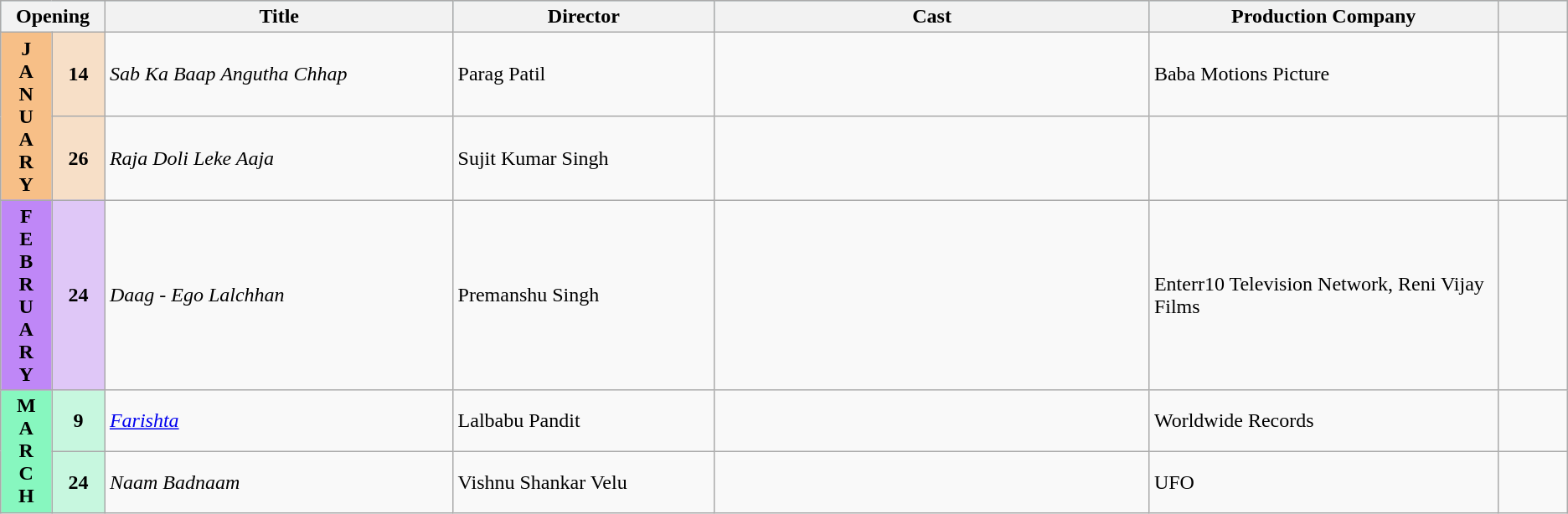<table class="wikitable sortable">
<tr style="background:#b0e0e6; text-align:center;">
<th colspan="2" style="width:6%;"><strong>Opening</strong></th>
<th style="width:20%;"><strong>Title</strong></th>
<th style="width:15%;"><strong>Director</strong></th>
<th style="width:25%;"><strong>Cast</strong></th>
<th style="width:20%;">Production Company</th>
<th style="width:4%;"><strong></strong></th>
</tr>
<tr>
<th rowspan="2" style="text-align:center; background:#f7bf87; text color:#000;">J<br>A<br>N<br>U<br>A<br>R<br>Y</th>
<td rowspan="1" style="text-align:center; background:#f7dfc7"><strong>14</strong></td>
<td><em>Sab Ka Baap Angutha Chhap</em></td>
<td>Parag Patil</td>
<td></td>
<td>Baba Motions Picture</td>
<td></td>
</tr>
<tr>
<td rowspan="1" style="text-align:center; background:#f7dfc7"><strong>26</strong></td>
<td><em>Raja Doli Leke Aaja</em></td>
<td>Sujit Kumar Singh</td>
<td></td>
<td></td>
<td></td>
</tr>
<tr>
<th rowspan="1" style="text-align:center; background:#bf87f7; text color:#000;">F<br>E<br>B<br>R<br>U<br>A<br>R<br>Y</th>
<td style="text-align:center; background:#dfc7f7"><strong>24</strong></td>
<td><em>Daag - Ego Lalchhan</em></td>
<td>Premanshu Singh</td>
<td></td>
<td>Enterr10 Television Network, Reni Vijay Films</td>
<td></td>
</tr>
<tr>
<th rowspan="2" style="text-align:center; background:#87f7bf; text color:#000;">M<br>A<br>R<br>C<br>H</th>
<td rowspan="1" style="text-align:center; background:#c7f7df""><strong>9</strong></td>
<td><a href='#'><em>Farishta</em></a></td>
<td>Lalbabu Pandit</td>
<td></td>
<td>Worldwide Records</td>
<td></td>
</tr>
<tr>
<td rowspan="1" style="text-align:center; background:#c7f7df""><strong>24</strong></td>
<td><em>Naam Badnaam</em></td>
<td>Vishnu Shankar Velu</td>
<td></td>
<td>UFO</td>
<td></td>
</tr>
</table>
